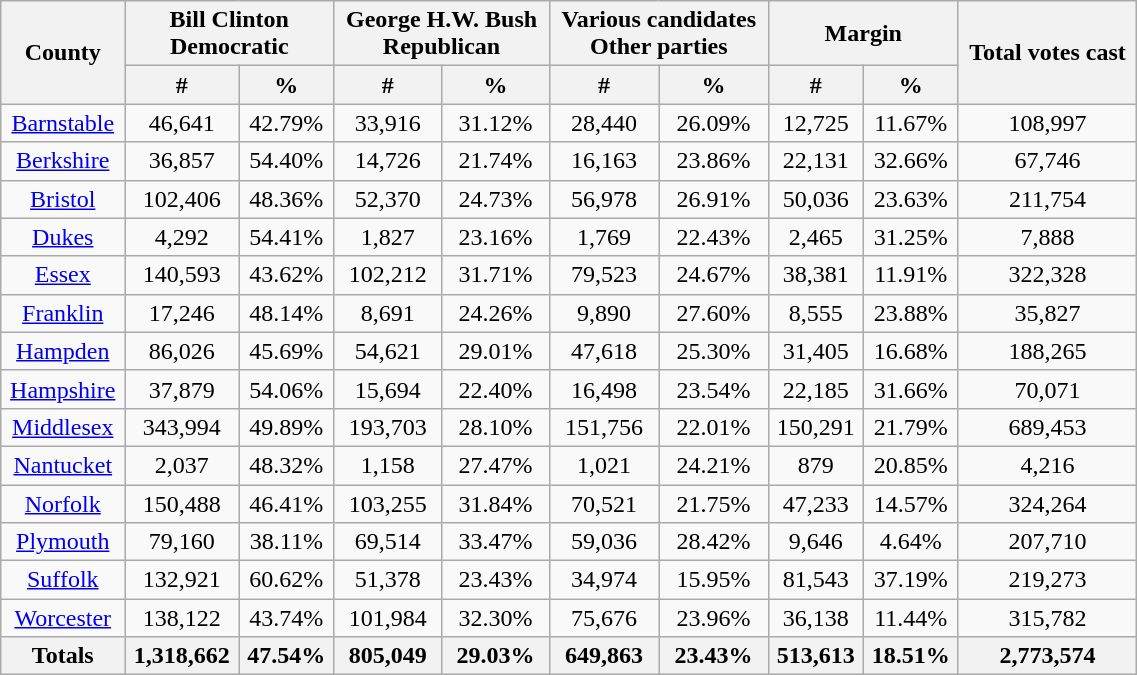<table width="60%"  class="wikitable sortable" style="text-align:center">
<tr>
<th style="text-align:center;" rowspan="2">County</th>
<th style="text-align:center;" colspan="2">Bill Clinton<br>Democratic</th>
<th style="text-align:center;" colspan="2">George H.W. Bush<br>Republican</th>
<th style="text-align:center;" colspan="2">Various candidates<br>Other parties</th>
<th style="text-align:center;" colspan="2">Margin</th>
<th style="text-align:center;" rowspan="2">Total votes cast</th>
</tr>
<tr>
<th style="text-align:center;" data-sort-type="number">#</th>
<th style="text-align:center;" data-sort-type="number">%</th>
<th style="text-align:center;" data-sort-type="number">#</th>
<th style="text-align:center;" data-sort-type="number">%</th>
<th style="text-align:center;" data-sort-type="number">#</th>
<th style="text-align:center;" data-sort-type="number">%</th>
<th style="text-align:center;" data-sort-type="number">#</th>
<th style="text-align:center;" data-sort-type="number">%</th>
</tr>
<tr style="text-align:center;">
<td><a href='#'>Barnstable</a></td>
<td>46,641</td>
<td>42.79%</td>
<td>33,916</td>
<td>31.12%</td>
<td>28,440</td>
<td>26.09%</td>
<td>12,725</td>
<td>11.67%</td>
<td>108,997</td>
</tr>
<tr style="text-align:center;">
<td><a href='#'>Berkshire</a></td>
<td>36,857</td>
<td>54.40%</td>
<td>14,726</td>
<td>21.74%</td>
<td>16,163</td>
<td>23.86%</td>
<td>22,131</td>
<td>32.66%</td>
<td>67,746</td>
</tr>
<tr style="text-align:center;">
<td><a href='#'>Bristol</a></td>
<td>102,406</td>
<td>48.36%</td>
<td>52,370</td>
<td>24.73%</td>
<td>56,978</td>
<td>26.91%</td>
<td>50,036</td>
<td>23.63%</td>
<td>211,754</td>
</tr>
<tr style="text-align:center;">
<td><a href='#'>Dukes</a></td>
<td>4,292</td>
<td>54.41%</td>
<td>1,827</td>
<td>23.16%</td>
<td>1,769</td>
<td>22.43%</td>
<td>2,465</td>
<td>31.25%</td>
<td>7,888</td>
</tr>
<tr style="text-align:center;">
<td><a href='#'>Essex</a></td>
<td>140,593</td>
<td>43.62%</td>
<td>102,212</td>
<td>31.71%</td>
<td>79,523</td>
<td>24.67%</td>
<td>38,381</td>
<td>11.91%</td>
<td>322,328</td>
</tr>
<tr style="text-align:center;">
<td><a href='#'>Franklin</a></td>
<td>17,246</td>
<td>48.14%</td>
<td>8,691</td>
<td>24.26%</td>
<td>9,890</td>
<td>27.60%</td>
<td>8,555</td>
<td>23.88%</td>
<td>35,827</td>
</tr>
<tr style="text-align:center;">
<td><a href='#'>Hampden</a></td>
<td>86,026</td>
<td>45.69%</td>
<td>54,621</td>
<td>29.01%</td>
<td>47,618</td>
<td>25.30%</td>
<td>31,405</td>
<td>16.68%</td>
<td>188,265</td>
</tr>
<tr style="text-align:center;">
<td><a href='#'>Hampshire</a></td>
<td>37,879</td>
<td>54.06%</td>
<td>15,694</td>
<td>22.40%</td>
<td>16,498</td>
<td>23.54%</td>
<td>22,185</td>
<td>31.66%</td>
<td>70,071</td>
</tr>
<tr style="text-align:center;">
<td><a href='#'>Middlesex</a></td>
<td>343,994</td>
<td>49.89%</td>
<td>193,703</td>
<td>28.10%</td>
<td>151,756</td>
<td>22.01%</td>
<td>150,291</td>
<td>21.79%</td>
<td>689,453</td>
</tr>
<tr style="text-align:center;">
<td><a href='#'>Nantucket</a></td>
<td>2,037</td>
<td>48.32%</td>
<td>1,158</td>
<td>27.47%</td>
<td>1,021</td>
<td>24.21%</td>
<td>879</td>
<td>20.85%</td>
<td>4,216</td>
</tr>
<tr style="text-align:center;">
<td><a href='#'>Norfolk</a></td>
<td>150,488</td>
<td>46.41%</td>
<td>103,255</td>
<td>31.84%</td>
<td>70,521</td>
<td>21.75%</td>
<td>47,233</td>
<td>14.57%</td>
<td>324,264</td>
</tr>
<tr style="text-align:center;">
<td><a href='#'>Plymouth</a></td>
<td>79,160</td>
<td>38.11%</td>
<td>69,514</td>
<td>33.47%</td>
<td>59,036</td>
<td>28.42%</td>
<td>9,646</td>
<td>4.64%</td>
<td>207,710</td>
</tr>
<tr style="text-align:center;">
<td><a href='#'>Suffolk</a></td>
<td>132,921</td>
<td>60.62%</td>
<td>51,378</td>
<td>23.43%</td>
<td>34,974</td>
<td>15.95%</td>
<td>81,543</td>
<td>37.19%</td>
<td>219,273</td>
</tr>
<tr style="text-align:center;">
<td><a href='#'>Worcester</a></td>
<td>138,122</td>
<td>43.74%</td>
<td>101,984</td>
<td>32.30%</td>
<td>75,676</td>
<td>23.96%</td>
<td>36,138</td>
<td>11.44%</td>
<td>315,782</td>
</tr>
<tr>
<th>Totals</th>
<th>1,318,662</th>
<th>47.54%</th>
<th>805,049</th>
<th>29.03%</th>
<th>649,863</th>
<th>23.43%</th>
<th>513,613</th>
<th>18.51%</th>
<th>2,773,574</th>
</tr>
</table>
